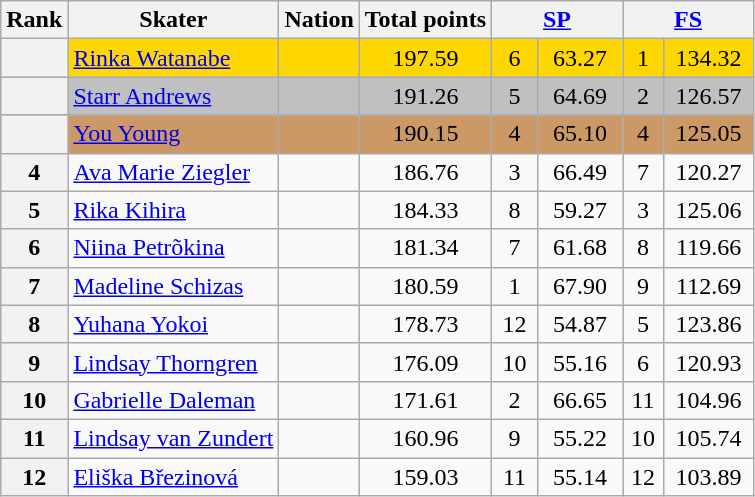<table class="wikitable sortable" style="text-align:left">
<tr>
<th scope="col">Rank</th>
<th scope="col">Skater</th>
<th scope="col">Nation</th>
<th scope="col">Total points</th>
<th scope="col" colspan="2" width="80px"><a href='#'>SP</a></th>
<th scope="col" colspan="2" width="80px"><a href='#'>FS</a></th>
</tr>
<tr bgcolor="gold">
<th scope="row"></th>
<td><a href='#'>Rinka Watanabe</a></td>
<td></td>
<td align="center">197.59</td>
<td align="center">6</td>
<td align="center">63.27</td>
<td align="center">1</td>
<td align="center">134.32</td>
</tr>
<tr bgcolor="silver">
<th scope="row"></th>
<td><a href='#'>Starr Andrews</a></td>
<td></td>
<td align="center">191.26</td>
<td align="center">5</td>
<td align="center">64.69</td>
<td align="center">2</td>
<td align="center">126.57</td>
</tr>
<tr bgcolor="cc9966">
<th scope="row"></th>
<td><a href='#'>You Young</a></td>
<td></td>
<td align="center">190.15</td>
<td align="center">4</td>
<td align="center">65.10</td>
<td align="center">4</td>
<td align="center">125.05</td>
</tr>
<tr>
<th scope="row">4</th>
<td><a href='#'>Ava Marie Ziegler</a></td>
<td></td>
<td align="center">186.76</td>
<td align="center">3</td>
<td align="center">66.49</td>
<td align="center">7</td>
<td align="center">120.27</td>
</tr>
<tr>
<th scope="row">5</th>
<td><a href='#'>Rika Kihira</a></td>
<td></td>
<td align="center">184.33</td>
<td align="center">8</td>
<td align="center">59.27</td>
<td align="center">3</td>
<td align="center">125.06</td>
</tr>
<tr>
<th scope="row">6</th>
<td><a href='#'>Niina Petrõkina</a></td>
<td></td>
<td align="center">181.34</td>
<td align="center">7</td>
<td align="center">61.68</td>
<td align="center">8</td>
<td align="center">119.66</td>
</tr>
<tr>
<th scope="row">7</th>
<td><a href='#'>Madeline Schizas</a></td>
<td></td>
<td align="center">180.59</td>
<td align="center">1</td>
<td align="center">67.90</td>
<td align="center">9</td>
<td align="center">112.69</td>
</tr>
<tr>
<th scope="row">8</th>
<td><a href='#'>Yuhana Yokoi</a></td>
<td></td>
<td align="center">178.73</td>
<td align="center">12</td>
<td align="center">54.87</td>
<td align="center">5</td>
<td align="center">123.86</td>
</tr>
<tr>
<th scope="row">9</th>
<td><a href='#'>Lindsay Thorngren</a></td>
<td></td>
<td align="center">176.09</td>
<td align="center">10</td>
<td align="center">55.16</td>
<td align="center">6</td>
<td align="center">120.93</td>
</tr>
<tr>
<th scope="row">10</th>
<td><a href='#'>Gabrielle Daleman</a></td>
<td></td>
<td align="center">171.61</td>
<td align="center">2</td>
<td align="center">66.65</td>
<td align="center">11</td>
<td align="center">104.96</td>
</tr>
<tr>
<th scope="row">11</th>
<td><a href='#'>Lindsay van Zundert</a></td>
<td></td>
<td align="center">160.96</td>
<td align="center">9</td>
<td align="center">55.22</td>
<td align="center">10</td>
<td align="center">105.74</td>
</tr>
<tr>
<th scope="row">12</th>
<td><a href='#'>Eliška Březinová</a></td>
<td></td>
<td align="center">159.03</td>
<td align="center">11</td>
<td align="center">55.14</td>
<td align="center">12</td>
<td align="center">103.89</td>
</tr>
</table>
